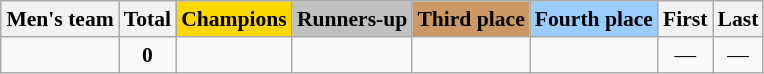<table class="wikitable" style="text-align: center; font-size: 90%; margin-left: 1em;">
<tr>
<th>Men's team</th>
<th>Total</th>
<th style="background-color: gold;">Champions</th>
<th style="background-color: silver;">Runners-up</th>
<th style="background-color: #cc9966;">Third place</th>
<th style="background-color: #9acdff;">Fourth place</th>
<th>First</th>
<th>Last</th>
</tr>
<tr>
<td style="text-align: left;"></td>
<td><strong>0</strong></td>
<td></td>
<td></td>
<td></td>
<td></td>
<td>—</td>
<td>—</td>
</tr>
</table>
